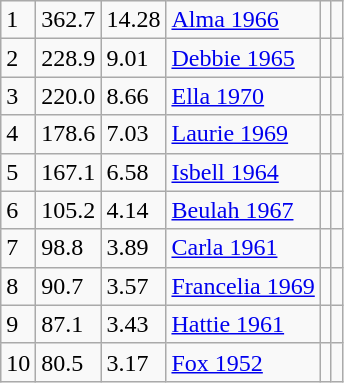<table class="wikitable">
<tr>
<td>1</td>
<td>362.7</td>
<td>14.28</td>
<td><a href='#'>Alma 1966</a></td>
<td></td>
<td></td>
</tr>
<tr>
<td>2</td>
<td>228.9</td>
<td>9.01</td>
<td><a href='#'>Debbie 1965</a></td>
<td></td>
<td></td>
</tr>
<tr>
<td>3</td>
<td>220.0</td>
<td>8.66</td>
<td><a href='#'>Ella 1970</a></td>
<td></td>
<td></td>
</tr>
<tr>
<td>4</td>
<td>178.6</td>
<td>7.03</td>
<td><a href='#'>Laurie 1969</a></td>
<td></td>
<td></td>
</tr>
<tr>
<td>5</td>
<td>167.1</td>
<td>6.58</td>
<td><a href='#'>Isbell 1964</a></td>
<td></td>
<td></td>
</tr>
<tr>
<td>6</td>
<td>105.2</td>
<td>4.14</td>
<td><a href='#'>Beulah 1967</a></td>
<td></td>
<td></td>
</tr>
<tr>
<td>7</td>
<td>98.8</td>
<td>3.89</td>
<td><a href='#'>Carla 1961</a></td>
<td></td>
<td></td>
</tr>
<tr>
<td>8</td>
<td>90.7</td>
<td>3.57</td>
<td><a href='#'>Francelia 1969</a></td>
<td></td>
<td></td>
</tr>
<tr>
<td>9</td>
<td>87.1</td>
<td>3.43</td>
<td><a href='#'>Hattie 1961</a></td>
<td></td>
<td></td>
</tr>
<tr>
<td>10</td>
<td>80.5</td>
<td>3.17</td>
<td><a href='#'>Fox 1952</a></td>
<td></td>
<td></td>
</tr>
</table>
